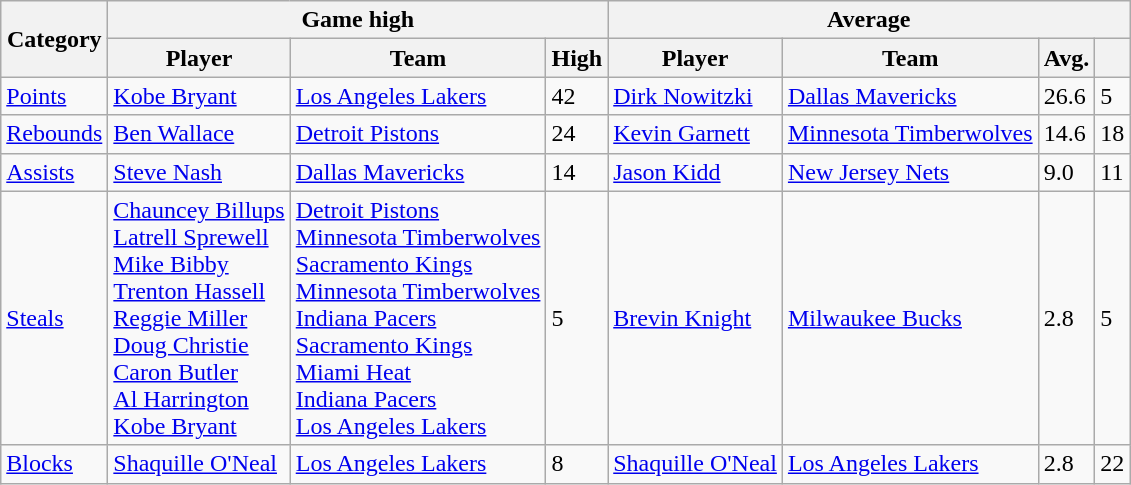<table class=wikitable style="text-align:left;">
<tr>
<th rowspan=2>Category</th>
<th colspan=3>Game high</th>
<th colspan=4>Average</th>
</tr>
<tr>
<th>Player</th>
<th>Team</th>
<th>High</th>
<th>Player</th>
<th>Team</th>
<th>Avg.</th>
<th></th>
</tr>
<tr>
<td><a href='#'>Points</a></td>
<td><a href='#'>Kobe Bryant</a></td>
<td><a href='#'>Los Angeles Lakers</a></td>
<td>42</td>
<td><a href='#'>Dirk Nowitzki</a></td>
<td><a href='#'>Dallas Mavericks</a></td>
<td>26.6</td>
<td>5</td>
</tr>
<tr>
<td><a href='#'>Rebounds</a></td>
<td><a href='#'>Ben Wallace</a></td>
<td><a href='#'>Detroit Pistons</a></td>
<td>24</td>
<td><a href='#'>Kevin Garnett</a></td>
<td><a href='#'>Minnesota Timberwolves</a></td>
<td>14.6</td>
<td>18</td>
</tr>
<tr>
<td><a href='#'>Assists</a></td>
<td><a href='#'>Steve Nash</a></td>
<td><a href='#'>Dallas Mavericks</a></td>
<td>14</td>
<td><a href='#'>Jason Kidd</a></td>
<td><a href='#'>New Jersey Nets</a></td>
<td>9.0</td>
<td>11</td>
</tr>
<tr>
<td><a href='#'>Steals</a></td>
<td><a href='#'>Chauncey Billups</a><br><a href='#'>Latrell Sprewell</a><br><a href='#'>Mike Bibby</a><br><a href='#'>Trenton Hassell</a><br><a href='#'>Reggie Miller</a><br><a href='#'>Doug Christie</a><br><a href='#'>Caron Butler</a><br><a href='#'>Al Harrington</a><br><a href='#'>Kobe Bryant</a></td>
<td><a href='#'>Detroit Pistons</a><br><a href='#'>Minnesota Timberwolves</a><br><a href='#'>Sacramento Kings</a><br><a href='#'>Minnesota Timberwolves</a><br><a href='#'>Indiana Pacers</a><br><a href='#'>Sacramento Kings</a><br><a href='#'>Miami Heat</a><br><a href='#'>Indiana Pacers</a><br><a href='#'>Los Angeles Lakers</a></td>
<td>5</td>
<td><a href='#'>Brevin Knight</a></td>
<td><a href='#'>Milwaukee Bucks</a></td>
<td>2.8</td>
<td>5</td>
</tr>
<tr>
<td><a href='#'>Blocks</a></td>
<td><a href='#'>Shaquille O'Neal</a></td>
<td><a href='#'>Los Angeles Lakers</a></td>
<td>8</td>
<td><a href='#'>Shaquille O'Neal</a></td>
<td><a href='#'>Los Angeles Lakers</a></td>
<td>2.8</td>
<td>22</td>
</tr>
</table>
